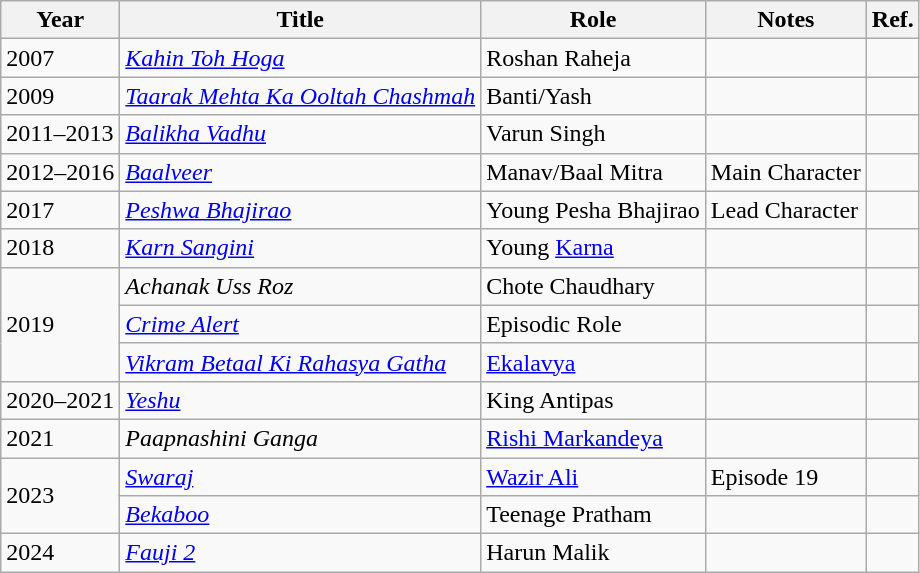<table class="wikitable">
<tr>
<th>Year</th>
<th>Title</th>
<th>Role</th>
<th>Notes</th>
<th>Ref.</th>
</tr>
<tr>
<td>2007</td>
<td><a href='#'><em>Kahin Toh Hoga</em></a></td>
<td>Roshan Raheja</td>
<td></td>
<td></td>
</tr>
<tr>
<td>2009</td>
<td><em><a href='#'>Taarak Mehta Ka Ooltah Chashmah</a></em></td>
<td>Banti/Yash</td>
<td></td>
<td></td>
</tr>
<tr>
<td>2011–2013</td>
<td><a href='#'><em>Balikha Vadhu</em></a></td>
<td>Varun Singh</td>
<td></td>
<td></td>
</tr>
<tr>
<td>2012–2016</td>
<td><em><a href='#'>Baalveer</a></em></td>
<td>Manav/Baal Mitra</td>
<td>Main Character</td>
<td></td>
</tr>
<tr>
<td>2017</td>
<td><a href='#'><em>Peshwa Bhajirao</em></a></td>
<td>Young Pesha Bhajirao</td>
<td>Lead  Character</td>
<td></td>
</tr>
<tr>
<td>2018</td>
<td><em><a href='#'>Karn Sangini</a></em></td>
<td>Young <a href='#'>Karna</a></td>
<td></td>
<td></td>
</tr>
<tr>
<td rowspan="3">2019</td>
<td><em>Achanak Uss Roz</em></td>
<td>Chote Chaudhary</td>
<td></td>
<td></td>
</tr>
<tr>
<td><em><a href='#'>Crime Alert</a></em></td>
<td>Episodic Role</td>
<td></td>
<td></td>
</tr>
<tr>
<td><em><a href='#'>Vikram Betaal Ki Rahasya Gatha</a></em></td>
<td><a href='#'>Ekalavya</a></td>
<td></td>
<td></td>
</tr>
<tr>
<td>2020–2021</td>
<td><em><a href='#'>Yeshu</a></em></td>
<td>King Antipas</td>
<td></td>
<td></td>
</tr>
<tr>
<td>2021</td>
<td><em>Paapnashini Ganga</em></td>
<td><a href='#'>Rishi Markandeya</a></td>
<td></td>
<td></td>
</tr>
<tr>
<td Rowspan ="2">2023</td>
<td><a href='#'><em>Swaraj</em></a></td>
<td><a href='#'>Wazir Ali</a></td>
<td>Episode 19</td>
<td></td>
</tr>
<tr>
<td><em><a href='#'>Bekaboo</a></em></td>
<td>Teenage Pratham</td>
<td></td>
<td></td>
</tr>
<tr>
<td>2024</td>
<td><em><a href='#'>Fauji 2</a></em></td>
<td>Harun Malik</td>
<td></td>
<td></td>
</tr>
</table>
